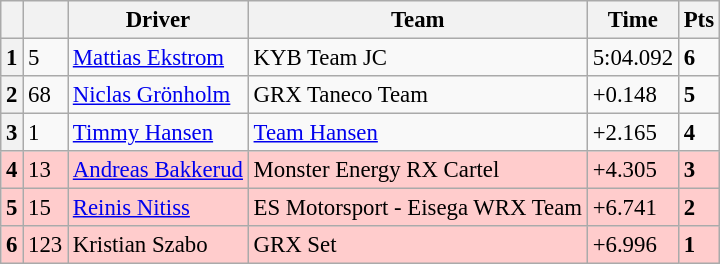<table class="wikitable" style="font-size:95%">
<tr>
<th></th>
<th></th>
<th>Driver</th>
<th>Team</th>
<th>Time</th>
<th>Pts</th>
</tr>
<tr>
<th>1</th>
<td>5</td>
<td> <a href='#'>Mattias Ekstrom</a></td>
<td>KYB Team JC</td>
<td>5:04.092</td>
<td><strong>6</strong></td>
</tr>
<tr>
<th>2</th>
<td>68</td>
<td> <a href='#'>Niclas Grönholm</a></td>
<td>GRX Taneco Team</td>
<td>+0.148</td>
<td><strong>5</strong></td>
</tr>
<tr>
<th>3</th>
<td>1</td>
<td> <a href='#'>Timmy Hansen</a></td>
<td><a href='#'>Team Hansen</a></td>
<td>+2.165</td>
<td><strong>4</strong></td>
</tr>
<tr>
<th style="background:#ffcccc;">4</th>
<td style="background:#ffcccc;">13</td>
<td style="background:#ffcccc;"> <a href='#'>Andreas Bakkerud</a></td>
<td style="background:#ffcccc;">Monster Energy RX Cartel</td>
<td style="background:#ffcccc;">+4.305</td>
<td style="background:#ffcccc;"><strong>3</strong></td>
</tr>
<tr>
<th style="background:#ffcccc;">5</th>
<td style="background:#ffcccc;">15</td>
<td style="background:#ffcccc;"> <a href='#'>Reinis Nitiss</a></td>
<td style="background:#ffcccc;">ES Motorsport - Eisega WRX Team</td>
<td style="background:#ffcccc;">+6.741</td>
<td style="background:#ffcccc;"><strong>2</strong></td>
</tr>
<tr>
<th style="background:#ffcccc;">6</th>
<td style="background:#ffcccc;">123</td>
<td style="background:#ffcccc;"> Kristian Szabo</td>
<td style="background:#ffcccc;">GRX Set</td>
<td style="background:#ffcccc;">+6.996</td>
<td style="background:#ffcccc;"><strong>1</strong></td>
</tr>
</table>
